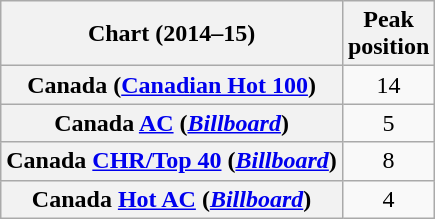<table class="wikitable sortable plainrowheaders" style="text-align:center;">
<tr>
<th scope="col">Chart (2014–15)</th>
<th scope="col">Peak<br>position</th>
</tr>
<tr>
<th scope="row">Canada (<a href='#'>Canadian Hot 100</a>)</th>
<td>14</td>
</tr>
<tr>
<th scope="row">Canada <a href='#'>AC</a> (<em><a href='#'>Billboard</a></em>)</th>
<td>5</td>
</tr>
<tr>
<th scope="row">Canada <a href='#'>CHR/Top 40</a> (<em><a href='#'>Billboard</a></em>)</th>
<td>8</td>
</tr>
<tr>
<th scope="row">Canada <a href='#'>Hot AC</a> (<em><a href='#'>Billboard</a></em>)</th>
<td>4</td>
</tr>
</table>
